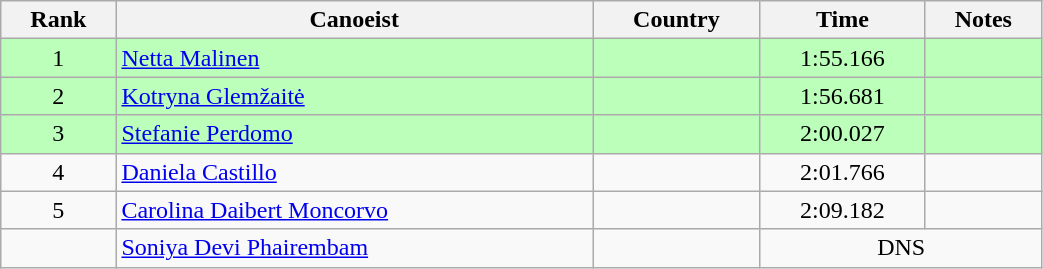<table class="wikitable" style="text-align:center;width: 55%">
<tr>
<th>Rank</th>
<th>Canoeist</th>
<th>Country</th>
<th>Time</th>
<th>Notes</th>
</tr>
<tr bgcolor=bbffbb>
<td>1</td>
<td align="left"><a href='#'>Netta Malinen</a></td>
<td align="left"></td>
<td>1:55.166</td>
<td></td>
</tr>
<tr bgcolor=bbffbb>
<td>2</td>
<td align="left"><a href='#'>Kotryna Glemžaitė</a></td>
<td align="left"></td>
<td>1:56.681</td>
<td></td>
</tr>
<tr bgcolor=bbffbb>
<td>3</td>
<td align="left"><a href='#'>Stefanie Perdomo</a></td>
<td align="left"></td>
<td>2:00.027</td>
<td></td>
</tr>
<tr>
<td>4</td>
<td align="left"><a href='#'>Daniela Castillo</a></td>
<td align="left"></td>
<td>2:01.766</td>
<td></td>
</tr>
<tr>
<td>5</td>
<td align="left"><a href='#'>Carolina Daibert Moncorvo</a></td>
<td align="left"></td>
<td>2:09.182</td>
<td></td>
</tr>
<tr>
<td></td>
<td align="left"><a href='#'>Soniya Devi Phairembam</a></td>
<td align="left"></td>
<td colspan=2>DNS</td>
</tr>
</table>
